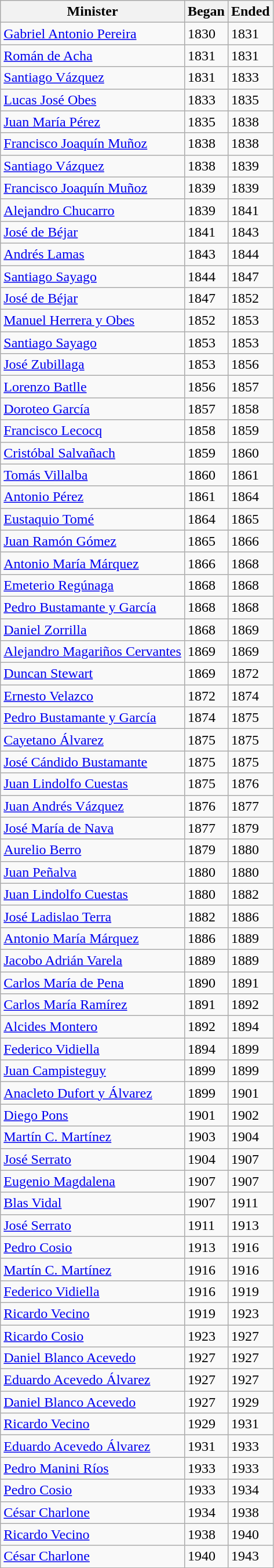<table class="wikitable">
<tr style="background:#efefef;">
<th>Minister</th>
<th>Began</th>
<th>Ended</th>
</tr>
<tr>
<td><a href='#'>Gabriel Antonio Pereira</a></td>
<td>1830</td>
<td>1831</td>
</tr>
<tr>
<td><a href='#'>Román de Acha</a></td>
<td>1831</td>
<td>1831</td>
</tr>
<tr>
<td><a href='#'>Santiago Vázquez</a></td>
<td>1831</td>
<td>1833</td>
</tr>
<tr>
<td><a href='#'>Lucas José Obes</a></td>
<td>1833</td>
<td>1835</td>
</tr>
<tr>
<td><a href='#'>Juan María Pérez</a></td>
<td>1835</td>
<td>1838</td>
</tr>
<tr>
<td><a href='#'>Francisco Joaquín Muñoz</a></td>
<td>1838</td>
<td>1838</td>
</tr>
<tr>
<td><a href='#'>Santiago Vázquez</a></td>
<td>1838</td>
<td>1839</td>
</tr>
<tr>
<td><a href='#'>Francisco Joaquín Muñoz</a></td>
<td>1839</td>
<td>1839</td>
</tr>
<tr>
<td><a href='#'>Alejandro Chucarro</a></td>
<td>1839</td>
<td>1841</td>
</tr>
<tr>
<td><a href='#'>José de Béjar</a></td>
<td>1841</td>
<td>1843</td>
</tr>
<tr>
<td><a href='#'>Andrés Lamas</a></td>
<td>1843</td>
<td>1844</td>
</tr>
<tr>
<td><a href='#'>Santiago Sayago</a></td>
<td>1844</td>
<td>1847</td>
</tr>
<tr>
<td><a href='#'>José de Béjar</a></td>
<td>1847</td>
<td>1852</td>
</tr>
<tr>
<td><a href='#'>Manuel Herrera y Obes</a></td>
<td>1852</td>
<td>1853</td>
</tr>
<tr>
<td><a href='#'>Santiago Sayago</a></td>
<td>1853</td>
<td>1853</td>
</tr>
<tr>
<td><a href='#'>José Zubillaga</a></td>
<td>1853</td>
<td>1856</td>
</tr>
<tr>
<td><a href='#'>Lorenzo Batlle</a></td>
<td>1856</td>
<td>1857</td>
</tr>
<tr>
<td><a href='#'>Doroteo García</a></td>
<td>1857</td>
<td>1858</td>
</tr>
<tr>
<td><a href='#'>Francisco Lecocq</a></td>
<td>1858</td>
<td>1859</td>
</tr>
<tr>
<td><a href='#'>Cristóbal Salvañach</a></td>
<td>1859</td>
<td>1860</td>
</tr>
<tr>
<td><a href='#'>Tomás Villalba</a></td>
<td>1860</td>
<td>1861</td>
</tr>
<tr>
<td><a href='#'>Antonio Pérez</a></td>
<td>1861</td>
<td>1864</td>
</tr>
<tr>
<td><a href='#'>Eustaquio Tomé</a></td>
<td>1864</td>
<td>1865</td>
</tr>
<tr>
<td><a href='#'>Juan Ramón Gómez</a></td>
<td>1865</td>
<td>1866</td>
</tr>
<tr>
<td><a href='#'>Antonio María Márquez</a></td>
<td>1866</td>
<td>1868</td>
</tr>
<tr>
<td><a href='#'>Emeterio Regúnaga</a></td>
<td>1868</td>
<td>1868</td>
</tr>
<tr>
<td><a href='#'>Pedro Bustamante y García</a></td>
<td>1868</td>
<td>1868</td>
</tr>
<tr>
<td><a href='#'>Daniel Zorrilla</a></td>
<td>1868</td>
<td>1869</td>
</tr>
<tr>
<td><a href='#'>Alejandro Magariños Cervantes</a></td>
<td>1869</td>
<td>1869</td>
</tr>
<tr>
<td><a href='#'>Duncan Stewart</a></td>
<td>1869</td>
<td>1872</td>
</tr>
<tr>
<td><a href='#'>Ernesto Velazco</a></td>
<td>1872</td>
<td>1874</td>
</tr>
<tr>
<td><a href='#'>Pedro Bustamante y García</a></td>
<td>1874</td>
<td>1875</td>
</tr>
<tr>
<td><a href='#'>Cayetano Álvarez</a></td>
<td>1875</td>
<td>1875</td>
</tr>
<tr>
<td><a href='#'>José Cándido Bustamante</a></td>
<td>1875</td>
<td>1875</td>
</tr>
<tr>
<td><a href='#'>Juan Lindolfo Cuestas</a></td>
<td>1875</td>
<td>1876</td>
</tr>
<tr>
<td><a href='#'>Juan Andrés Vázquez</a></td>
<td>1876</td>
<td>1877</td>
</tr>
<tr>
<td><a href='#'>José María de Nava</a></td>
<td>1877</td>
<td>1879</td>
</tr>
<tr>
<td><a href='#'>Aurelio Berro</a></td>
<td>1879</td>
<td>1880</td>
</tr>
<tr>
<td><a href='#'>Juan Peñalva</a></td>
<td>1880</td>
<td>1880</td>
</tr>
<tr>
<td><a href='#'>Juan Lindolfo Cuestas</a></td>
<td>1880</td>
<td>1882</td>
</tr>
<tr>
<td><a href='#'>José Ladislao Terra</a></td>
<td>1882</td>
<td>1886</td>
</tr>
<tr>
<td><a href='#'>Antonio María Márquez</a></td>
<td>1886</td>
<td>1889</td>
</tr>
<tr>
<td><a href='#'>Jacobo Adrián Varela</a></td>
<td>1889</td>
<td>1889</td>
</tr>
<tr>
<td><a href='#'>Carlos María de Pena</a></td>
<td>1890</td>
<td>1891</td>
</tr>
<tr>
<td><a href='#'>Carlos María Ramírez</a></td>
<td>1891</td>
<td>1892</td>
</tr>
<tr>
<td><a href='#'>Alcides Montero</a></td>
<td>1892</td>
<td>1894</td>
</tr>
<tr>
<td><a href='#'>Federico Vidiella</a></td>
<td>1894</td>
<td>1899</td>
</tr>
<tr>
<td><a href='#'>Juan Campisteguy</a></td>
<td>1899</td>
<td>1899</td>
</tr>
<tr>
<td><a href='#'>Anacleto Dufort y Álvarez</a></td>
<td>1899</td>
<td>1901</td>
</tr>
<tr>
<td><a href='#'>Diego Pons</a></td>
<td>1901</td>
<td>1902</td>
</tr>
<tr>
<td><a href='#'>Martín C. Martínez</a></td>
<td>1903</td>
<td>1904</td>
</tr>
<tr>
<td><a href='#'>José Serrato</a></td>
<td>1904</td>
<td>1907</td>
</tr>
<tr>
<td><a href='#'>Eugenio Magdalena</a></td>
<td>1907</td>
<td>1907</td>
</tr>
<tr>
<td><a href='#'>Blas Vidal</a></td>
<td>1907</td>
<td>1911</td>
</tr>
<tr>
<td><a href='#'>José Serrato</a></td>
<td>1911</td>
<td>1913</td>
</tr>
<tr>
<td><a href='#'>Pedro Cosio</a></td>
<td>1913</td>
<td>1916</td>
</tr>
<tr>
<td><a href='#'>Martín C. Martínez</a></td>
<td>1916</td>
<td>1916</td>
</tr>
<tr>
<td><a href='#'>Federico Vidiella</a></td>
<td>1916</td>
<td>1919</td>
</tr>
<tr>
<td><a href='#'>Ricardo Vecino</a></td>
<td>1919</td>
<td>1923</td>
</tr>
<tr>
<td><a href='#'>Ricardo Cosio</a></td>
<td>1923</td>
<td>1927</td>
</tr>
<tr>
<td><a href='#'>Daniel Blanco Acevedo</a></td>
<td>1927</td>
<td>1927</td>
</tr>
<tr>
<td><a href='#'>Eduardo Acevedo Álvarez</a></td>
<td>1927</td>
<td>1927</td>
</tr>
<tr>
<td><a href='#'>Daniel Blanco Acevedo</a></td>
<td>1927</td>
<td>1929</td>
</tr>
<tr>
<td><a href='#'>Ricardo Vecino</a></td>
<td>1929</td>
<td>1931</td>
</tr>
<tr>
<td><a href='#'>Eduardo Acevedo Álvarez</a></td>
<td>1931</td>
<td>1933</td>
</tr>
<tr>
<td><a href='#'>Pedro Manini Ríos</a></td>
<td>1933</td>
<td>1933</td>
</tr>
<tr>
<td><a href='#'>Pedro Cosio</a></td>
<td>1933</td>
<td>1934</td>
</tr>
<tr>
<td><a href='#'>César Charlone</a></td>
<td>1934</td>
<td>1938</td>
</tr>
<tr>
<td><a href='#'>Ricardo Vecino</a></td>
<td>1938</td>
<td>1940</td>
</tr>
<tr>
<td><a href='#'>César Charlone</a></td>
<td>1940</td>
<td>1943</td>
</tr>
</table>
